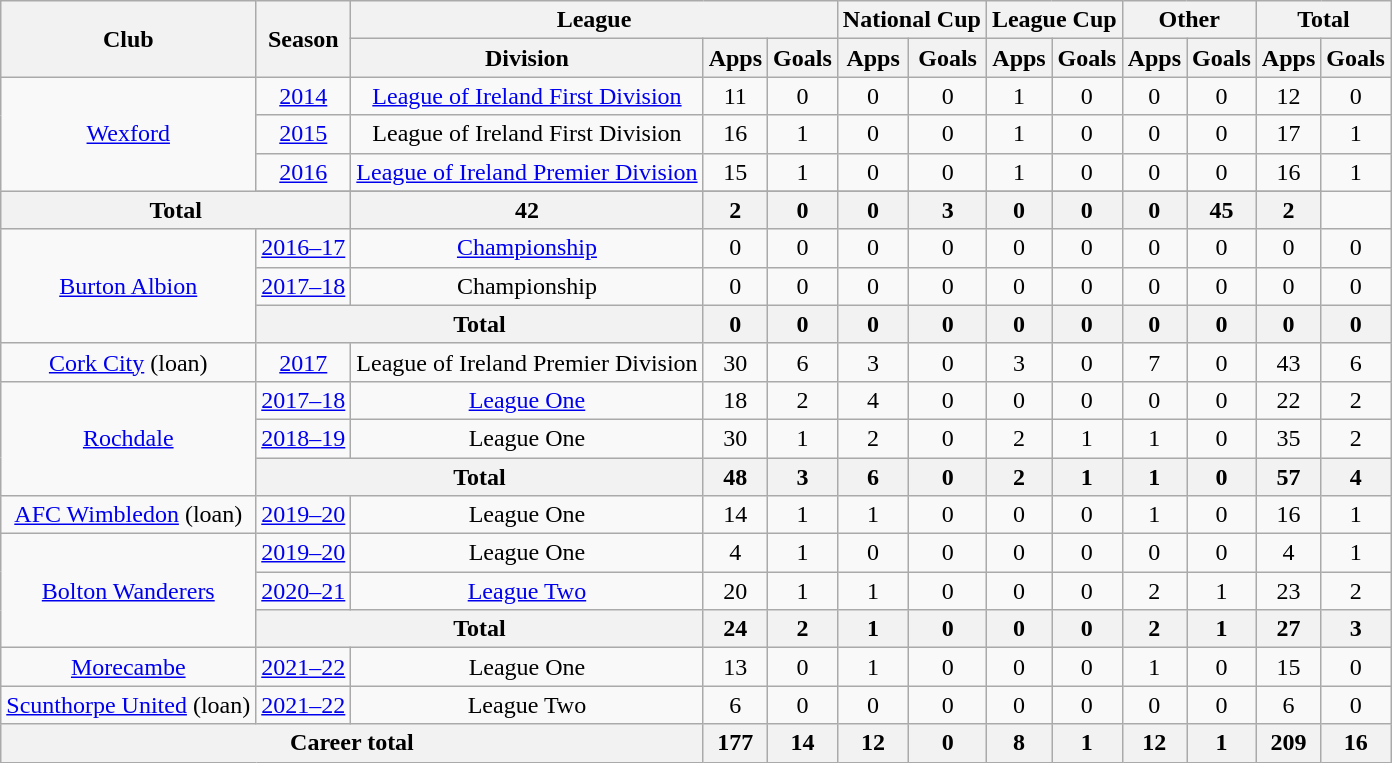<table class="wikitable" style="text-align: center">
<tr>
<th rowspan="2">Club</th>
<th rowspan="2">Season</th>
<th colspan="3">League</th>
<th colspan="2">National Cup</th>
<th colspan="2">League Cup</th>
<th colspan="2">Other</th>
<th colspan="2">Total</th>
</tr>
<tr>
<th>Division</th>
<th>Apps</th>
<th>Goals</th>
<th>Apps</th>
<th>Goals</th>
<th>Apps</th>
<th>Goals</th>
<th>Apps</th>
<th>Goals</th>
<th>Apps</th>
<th>Goals</th>
</tr>
<tr>
<td rowspan="4"><a href='#'>Wexford</a></td>
<td><a href='#'>2014</a></td>
<td><a href='#'>League of Ireland First Division</a></td>
<td>11</td>
<td>0</td>
<td>0</td>
<td>0</td>
<td>1</td>
<td>0</td>
<td>0</td>
<td>0</td>
<td>12</td>
<td>0</td>
</tr>
<tr>
<td><a href='#'>2015</a></td>
<td>League of Ireland First Division</td>
<td>16</td>
<td>1</td>
<td>0</td>
<td>0</td>
<td>1</td>
<td>0</td>
<td>0</td>
<td>0</td>
<td>17</td>
<td>1</td>
</tr>
<tr>
<td><a href='#'>2016</a></td>
<td><a href='#'>League of Ireland Premier Division</a></td>
<td>15</td>
<td>1</td>
<td>0</td>
<td>0</td>
<td>1</td>
<td>0</td>
<td>0</td>
<td>0</td>
<td>16</td>
<td>1</td>
</tr>
<tr>
</tr>
<tr>
<th colspan="2">Total</th>
<th>42</th>
<th>2</th>
<th>0</th>
<th>0</th>
<th>3</th>
<th>0</th>
<th>0</th>
<th>0</th>
<th>45</th>
<th>2</th>
</tr>
<tr>
<td rowspan="3"><a href='#'>Burton Albion</a></td>
<td><a href='#'>2016–17</a></td>
<td><a href='#'>Championship</a></td>
<td>0</td>
<td>0</td>
<td>0</td>
<td>0</td>
<td>0</td>
<td>0</td>
<td>0</td>
<td>0</td>
<td>0</td>
<td>0</td>
</tr>
<tr>
<td><a href='#'>2017–18</a></td>
<td>Championship</td>
<td>0</td>
<td>0</td>
<td>0</td>
<td>0</td>
<td>0</td>
<td>0</td>
<td>0</td>
<td>0</td>
<td>0</td>
<td>0</td>
</tr>
<tr>
<th colspan="2">Total</th>
<th>0</th>
<th>0</th>
<th>0</th>
<th>0</th>
<th>0</th>
<th>0</th>
<th>0</th>
<th>0</th>
<th>0</th>
<th>0</th>
</tr>
<tr>
<td><a href='#'>Cork City</a>  (loan)</td>
<td><a href='#'>2017</a></td>
<td>League of Ireland Premier Division</td>
<td>30</td>
<td>6</td>
<td>3</td>
<td>0</td>
<td>3</td>
<td>0</td>
<td>7</td>
<td>0</td>
<td>43</td>
<td>6</td>
</tr>
<tr>
<td rowspan="3"><a href='#'>Rochdale</a></td>
<td><a href='#'>2017–18</a></td>
<td><a href='#'>League One</a></td>
<td>18</td>
<td>2</td>
<td>4</td>
<td>0</td>
<td>0</td>
<td>0</td>
<td>0</td>
<td>0</td>
<td>22</td>
<td>2</td>
</tr>
<tr>
<td><a href='#'>2018–19</a></td>
<td>League One</td>
<td>30</td>
<td>1</td>
<td>2</td>
<td>0</td>
<td>2</td>
<td>1</td>
<td>1</td>
<td>0</td>
<td>35</td>
<td>2</td>
</tr>
<tr>
<th colspan="2">Total</th>
<th>48</th>
<th>3</th>
<th>6</th>
<th>0</th>
<th>2</th>
<th>1</th>
<th>1</th>
<th>0</th>
<th>57</th>
<th>4</th>
</tr>
<tr>
<td><a href='#'>AFC Wimbledon</a>  (loan)</td>
<td><a href='#'>2019–20</a></td>
<td>League One</td>
<td>14</td>
<td>1</td>
<td>1</td>
<td>0</td>
<td>0</td>
<td>0</td>
<td>1</td>
<td>0</td>
<td>16</td>
<td>1</td>
</tr>
<tr>
<td rowspan="3"><a href='#'>Bolton Wanderers</a></td>
<td><a href='#'>2019–20</a></td>
<td>League One</td>
<td>4</td>
<td>1</td>
<td>0</td>
<td>0</td>
<td>0</td>
<td>0</td>
<td>0</td>
<td>0</td>
<td>4</td>
<td>1</td>
</tr>
<tr>
<td><a href='#'>2020–21</a></td>
<td><a href='#'>League Two</a></td>
<td>20</td>
<td>1</td>
<td>1</td>
<td>0</td>
<td>0</td>
<td>0</td>
<td>2</td>
<td>1</td>
<td>23</td>
<td>2</td>
</tr>
<tr>
<th colspan="2">Total</th>
<th>24</th>
<th>2</th>
<th>1</th>
<th>0</th>
<th>0</th>
<th>0</th>
<th>2</th>
<th>1</th>
<th>27</th>
<th>3</th>
</tr>
<tr>
<td><a href='#'>Morecambe</a></td>
<td><a href='#'>2021–22</a></td>
<td>League One</td>
<td>13</td>
<td>0</td>
<td>1</td>
<td>0</td>
<td>0</td>
<td>0</td>
<td>1</td>
<td>0</td>
<td>15</td>
<td>0</td>
</tr>
<tr>
<td><a href='#'>Scunthorpe United</a> (loan)</td>
<td><a href='#'>2021–22</a></td>
<td>League Two</td>
<td>6</td>
<td>0</td>
<td>0</td>
<td>0</td>
<td>0</td>
<td>0</td>
<td>0</td>
<td>0</td>
<td>6</td>
<td>0</td>
</tr>
<tr>
<th colspan="3">Career total</th>
<th>177</th>
<th>14</th>
<th>12</th>
<th>0</th>
<th>8</th>
<th>1</th>
<th>12</th>
<th>1</th>
<th>209</th>
<th>16</th>
</tr>
</table>
